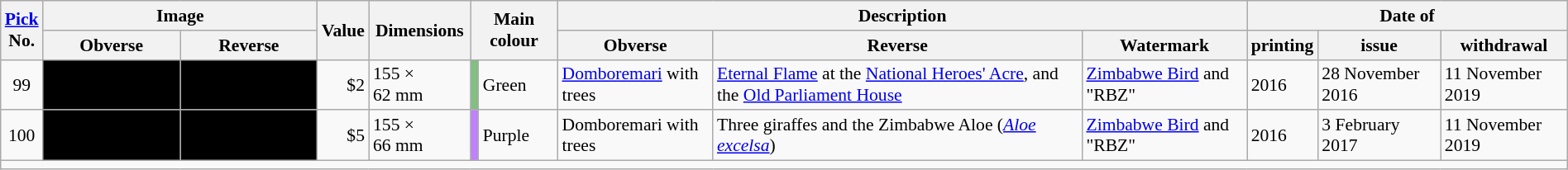<table class="wikitable" style="font-size:90%;width:100%">
<tr>
<th rowspan="2"><a href='#'>Pick</a><br>No.</th>
<th colspan="2">Image</th>
<th rowspan="2">Value</th>
<th rowspan="2">Dimensions</th>
<th rowspan="2" colspan="2">Main colour</th>
<th colspan="3">Description</th>
<th colspan="3">Date of</th>
</tr>
<tr>
<th style="max-width:104px;width:104px">Obverse</th>
<th style="max-width:104px;width:104px">Reverse</th>
<th>Obverse</th>
<th>Reverse</th>
<th>Watermark</th>
<th>printing</th>
<th>issue</th>
<th>withdrawal</th>
</tr>
<tr>
<td style="text-align:center">99</td>
<td style="background:#000"></td>
<td style="background:#000"></td>
<td style="text-align:right">$2</td>
<td>155 × 62 mm</td>
<td style="background:#80C080;width:0"></td>
<td>Green</td>
<td><a href='#'>Domboremari</a> with trees</td>
<td><a href='#'>Eternal Flame</a> at the <a href='#'>National Heroes' Acre</a>, and the <a href='#'>Old Parliament House</a></td>
<td><a href='#'>Zimbabwe Bird</a> and "RBZ"</td>
<td>2016</td>
<td>28 November 2016</td>
<td>11 November 2019</td>
</tr>
<tr>
<td style="text-align:center">100</td>
<td style="background:#000"></td>
<td style="background:#000"></td>
<td style="text-align:right">$5</td>
<td>155 × 66 mm</td>
<td style="background:#C080FF"></td>
<td>Purple</td>
<td>Domboremari with trees</td>
<td>Three giraffes and the Zimbabwe Aloe (<em><a href='#'>Aloe excelsa</a></em>)</td>
<td><a href='#'>Zimbabwe Bird</a> and "RBZ"</td>
<td>2016</td>
<td>3 February 2017</td>
<td>11 November 2019</td>
</tr>
<tr>
<td Colspan="13"></td>
</tr>
</table>
